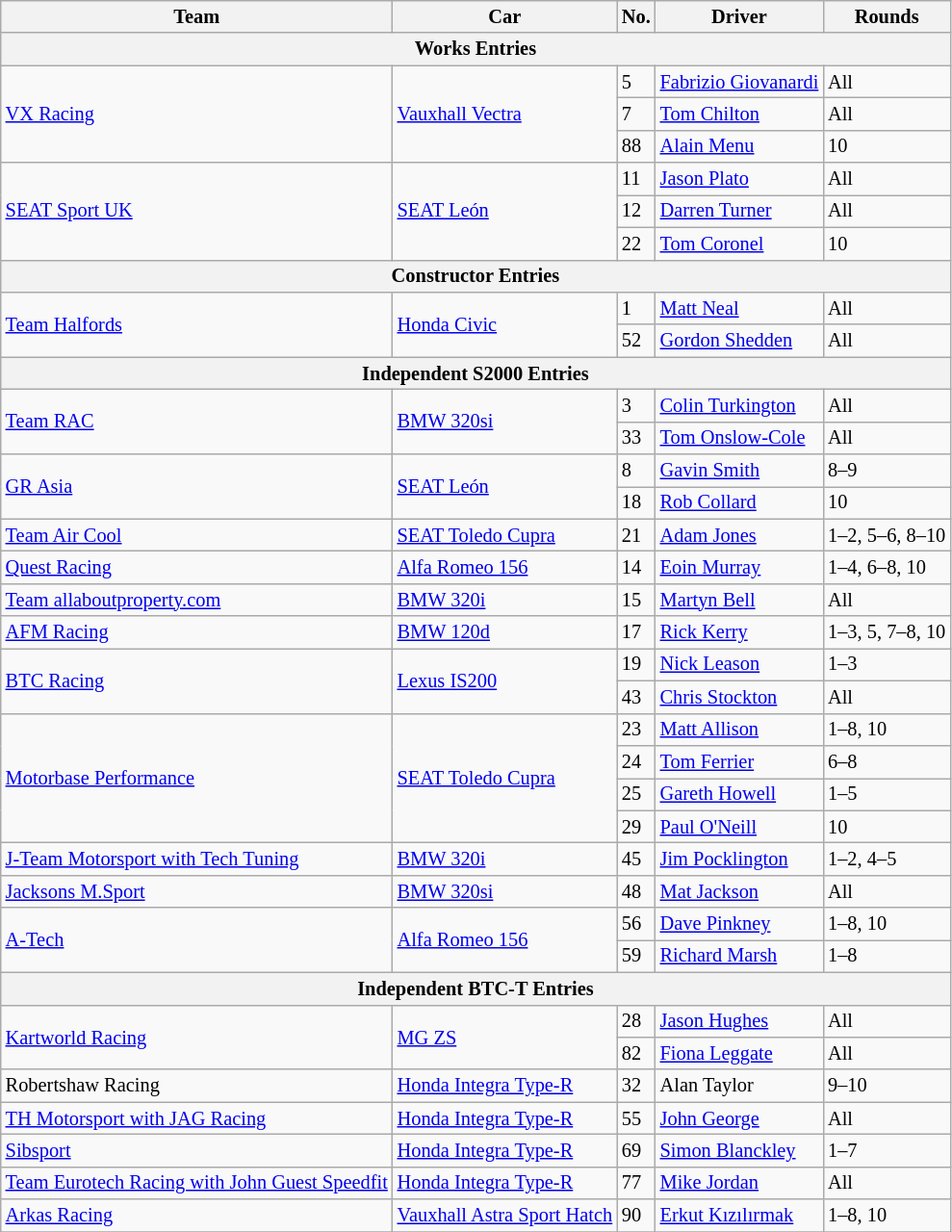<table class="wikitable" style="font-size: 85%;">
<tr>
<th>Team</th>
<th>Car</th>
<th>No.</th>
<th>Driver</th>
<th>Rounds</th>
</tr>
<tr>
<th colspan=5>Works Entries</th>
</tr>
<tr>
<td rowspan=3> <a href='#'>VX Racing</a></td>
<td rowspan=3><a href='#'>Vauxhall Vectra</a></td>
<td>5</td>
<td nowrap> <a href='#'>Fabrizio Giovanardi</a></td>
<td>All</td>
</tr>
<tr>
<td>7</td>
<td> <a href='#'>Tom Chilton</a></td>
<td>All</td>
</tr>
<tr>
<td>88</td>
<td> <a href='#'>Alain Menu</a></td>
<td>10</td>
</tr>
<tr>
<td rowspan=3> <a href='#'>SEAT Sport UK</a></td>
<td rowspan=3><a href='#'>SEAT León</a></td>
<td>11</td>
<td> <a href='#'>Jason Plato</a></td>
<td>All</td>
</tr>
<tr>
<td>12</td>
<td> <a href='#'>Darren Turner</a></td>
<td>All</td>
</tr>
<tr>
<td>22</td>
<td> <a href='#'>Tom Coronel</a></td>
<td>10</td>
</tr>
<tr>
<th colspan=5>Constructor Entries</th>
</tr>
<tr>
<td rowspan=2> <a href='#'>Team Halfords</a></td>
<td rowspan=2><a href='#'>Honda Civic</a></td>
<td>1</td>
<td> <a href='#'>Matt Neal</a></td>
<td>All</td>
</tr>
<tr>
<td>52</td>
<td> <a href='#'>Gordon Shedden</a></td>
<td>All</td>
</tr>
<tr>
<th colspan=5>Independent S2000 Entries</th>
</tr>
<tr>
<td rowspan=2> <a href='#'>Team RAC</a></td>
<td rowspan=2><a href='#'>BMW 320si</a></td>
<td>3</td>
<td> <a href='#'>Colin Turkington</a></td>
<td>All</td>
</tr>
<tr>
<td>33</td>
<td> <a href='#'>Tom Onslow-Cole</a></td>
<td>All</td>
</tr>
<tr>
<td rowspan=2> <a href='#'>GR Asia</a></td>
<td rowspan=2><a href='#'>SEAT León</a></td>
<td>8</td>
<td> <a href='#'>Gavin Smith</a></td>
<td>8–9</td>
</tr>
<tr>
<td>18</td>
<td> <a href='#'>Rob Collard</a></td>
<td>10</td>
</tr>
<tr>
<td> <a href='#'>Team Air Cool</a></td>
<td><a href='#'>SEAT Toledo Cupra</a></td>
<td>21</td>
<td> <a href='#'>Adam Jones</a></td>
<td nowrap>1–2, 5–6, 8–10</td>
</tr>
<tr>
<td> <a href='#'>Quest Racing</a></td>
<td><a href='#'>Alfa Romeo 156</a></td>
<td>14</td>
<td> <a href='#'>Eoin Murray</a></td>
<td>1–4, 6–8, 10</td>
</tr>
<tr>
<td> <a href='#'>Team allaboutproperty.com</a></td>
<td><a href='#'>BMW 320i</a></td>
<td>15</td>
<td> <a href='#'>Martyn Bell</a></td>
<td>All</td>
</tr>
<tr>
<td> <a href='#'>AFM Racing</a></td>
<td><a href='#'>BMW 120d</a></td>
<td>17</td>
<td> <a href='#'>Rick Kerry</a></td>
<td>1–3, 5, 7–8, 10</td>
</tr>
<tr>
<td rowspan=2> <a href='#'>BTC Racing</a></td>
<td rowspan=2><a href='#'>Lexus IS200</a></td>
<td>19</td>
<td> <a href='#'>Nick Leason</a></td>
<td>1–3</td>
</tr>
<tr>
<td>43</td>
<td> <a href='#'>Chris Stockton</a></td>
<td>All</td>
</tr>
<tr>
<td rowspan=4> <a href='#'>Motorbase Performance</a></td>
<td rowspan=4><a href='#'>SEAT Toledo Cupra</a></td>
<td>23</td>
<td> <a href='#'>Matt Allison</a></td>
<td>1–8, 10</td>
</tr>
<tr>
<td>24</td>
<td> <a href='#'>Tom Ferrier</a></td>
<td>6–8</td>
</tr>
<tr>
<td>25</td>
<td> <a href='#'>Gareth Howell</a></td>
<td>1–5</td>
</tr>
<tr>
<td>29</td>
<td> <a href='#'>Paul O'Neill</a></td>
<td>10</td>
</tr>
<tr>
<td> <a href='#'>J-Team Motorsport with Tech Tuning</a></td>
<td><a href='#'>BMW 320i</a></td>
<td>45</td>
<td> <a href='#'>Jim Pocklington</a></td>
<td>1–2, 4–5</td>
</tr>
<tr>
<td> <a href='#'>Jacksons M.Sport</a></td>
<td><a href='#'>BMW 320si</a></td>
<td>48</td>
<td> <a href='#'>Mat Jackson</a></td>
<td>All</td>
</tr>
<tr>
<td rowspan=2> <a href='#'>A-Tech</a></td>
<td rowspan=2><a href='#'>Alfa Romeo 156</a></td>
<td>56</td>
<td> <a href='#'>Dave Pinkney</a></td>
<td>1–8, 10</td>
</tr>
<tr>
<td>59</td>
<td> <a href='#'>Richard Marsh</a></td>
<td>1–8</td>
</tr>
<tr>
<th colspan=5>Independent BTC-T Entries</th>
</tr>
<tr>
<td rowspan=2> <a href='#'>Kartworld Racing</a></td>
<td rowspan=2><a href='#'>MG ZS</a></td>
<td>28</td>
<td> <a href='#'>Jason Hughes</a></td>
<td>All</td>
</tr>
<tr>
<td>82</td>
<td> <a href='#'>Fiona Leggate</a></td>
<td>All</td>
</tr>
<tr>
<td> Robertshaw Racing</td>
<td><a href='#'>Honda Integra Type-R</a></td>
<td>32</td>
<td> Alan Taylor</td>
<td>9–10</td>
</tr>
<tr>
<td> <a href='#'>TH Motorsport with JAG Racing</a></td>
<td><a href='#'>Honda Integra Type-R</a></td>
<td>55</td>
<td> <a href='#'>John George</a></td>
<td>All</td>
</tr>
<tr>
<td> <a href='#'>Sibsport</a></td>
<td><a href='#'>Honda Integra Type-R</a></td>
<td>69</td>
<td> <a href='#'>Simon Blanckley</a></td>
<td>1–7</td>
</tr>
<tr>
<td nowrap> <a href='#'>Team Eurotech Racing with John Guest Speedfit</a></td>
<td><a href='#'>Honda Integra Type-R</a></td>
<td>77</td>
<td> <a href='#'>Mike Jordan</a></td>
<td>All</td>
</tr>
<tr>
<td> <a href='#'>Arkas Racing</a></td>
<td nowrap><a href='#'>Vauxhall Astra Sport Hatch</a></td>
<td>90</td>
<td> <a href='#'>Erkut Kızılırmak</a></td>
<td>1–8, 10</td>
</tr>
<tr>
</tr>
</table>
